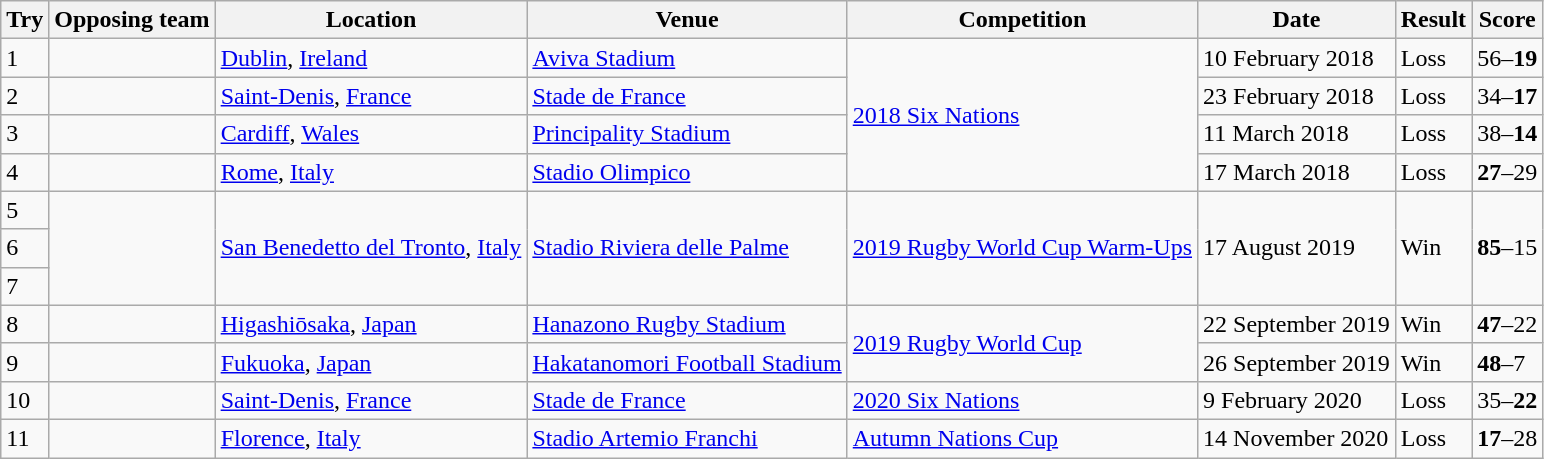<table class="wikitable" style="font-size:100%">
<tr>
<th>Try</th>
<th>Opposing team</th>
<th>Location</th>
<th>Venue</th>
<th>Competition</th>
<th>Date</th>
<th>Result</th>
<th>Score</th>
</tr>
<tr>
<td>1</td>
<td></td>
<td><a href='#'>Dublin</a>, <a href='#'>Ireland</a></td>
<td><a href='#'>Aviva Stadium</a></td>
<td rowspan=4><a href='#'>2018 Six Nations</a></td>
<td>10 February 2018</td>
<td>Loss</td>
<td>56–<strong>19</strong></td>
</tr>
<tr>
<td>2</td>
<td></td>
<td><a href='#'>Saint-Denis</a>, <a href='#'>France</a></td>
<td><a href='#'>Stade de France</a></td>
<td>23 February 2018</td>
<td>Loss</td>
<td>34–<strong>17</strong></td>
</tr>
<tr>
<td>3</td>
<td></td>
<td><a href='#'>Cardiff</a>, <a href='#'>Wales</a></td>
<td><a href='#'>Principality Stadium</a></td>
<td>11 March 2018</td>
<td>Loss</td>
<td>38–<strong>14</strong></td>
</tr>
<tr>
<td>4</td>
<td></td>
<td><a href='#'>Rome</a>, <a href='#'>Italy</a></td>
<td><a href='#'>Stadio Olimpico</a></td>
<td>17 March 2018</td>
<td>Loss</td>
<td><strong>27</strong>–29</td>
</tr>
<tr>
<td>5</td>
<td rowspan=3></td>
<td rowspan=3><a href='#'>San Benedetto del Tronto</a>, <a href='#'>Italy</a></td>
<td rowspan=3><a href='#'>Stadio Riviera delle Palme</a></td>
<td rowspan=3><a href='#'>2019 Rugby World Cup Warm-Ups</a></td>
<td rowspan=3>17 August 2019</td>
<td rowspan=3>Win</td>
<td rowspan=3><strong>85</strong>–15</td>
</tr>
<tr>
<td>6</td>
</tr>
<tr>
<td>7</td>
</tr>
<tr>
<td>8</td>
<td></td>
<td><a href='#'>Higashiōsaka</a>, <a href='#'>Japan</a></td>
<td><a href='#'>Hanazono Rugby Stadium</a></td>
<td rowspan=2><a href='#'>2019 Rugby World Cup</a></td>
<td>22 September 2019</td>
<td>Win</td>
<td><strong>47</strong>–22</td>
</tr>
<tr>
<td>9</td>
<td></td>
<td><a href='#'>Fukuoka</a>, <a href='#'>Japan</a></td>
<td><a href='#'>Hakatanomori Football Stadium</a></td>
<td>26 September 2019</td>
<td>Win</td>
<td><strong>48</strong>–7</td>
</tr>
<tr>
<td>10</td>
<td></td>
<td><a href='#'>Saint-Denis</a>, <a href='#'>France</a></td>
<td><a href='#'>Stade de France</a></td>
<td><a href='#'>2020 Six Nations</a></td>
<td>9 February 2020</td>
<td>Loss</td>
<td>35–<strong>22</strong></td>
</tr>
<tr>
<td>11</td>
<td></td>
<td><a href='#'>Florence</a>, <a href='#'>Italy</a></td>
<td><a href='#'>Stadio Artemio Franchi</a></td>
<td><a href='#'>Autumn Nations Cup</a></td>
<td>14 November 2020</td>
<td>Loss</td>
<td><strong>17</strong>–28</td>
</tr>
</table>
